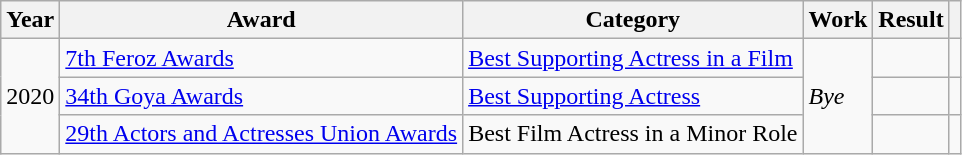<table class="wikitable sortable plainrowheaders">
<tr>
<th>Year</th>
<th>Award</th>
<th>Category</th>
<th>Work</th>
<th>Result</th>
<th scope="col" class="unsortable"><br></th>
</tr>
<tr>
<td rowspan = "3" align = "center">2020</td>
<td><a href='#'>7th Feroz Awards</a></td>
<td><a href='#'>Best Supporting Actress in a Film</a></td>
<td rowspan = "3"><em>Bye</em></td>
<td></td>
<td align = "center"></td>
</tr>
<tr>
<td><a href='#'>34th Goya Awards</a></td>
<td><a href='#'>Best Supporting Actress</a></td>
<td></td>
<td align = "center"></td>
</tr>
<tr>
<td><a href='#'>29th Actors and Actresses Union Awards</a></td>
<td>Best Film Actress in a Minor Role</td>
<td></td>
<td align = "center"></td>
</tr>
</table>
